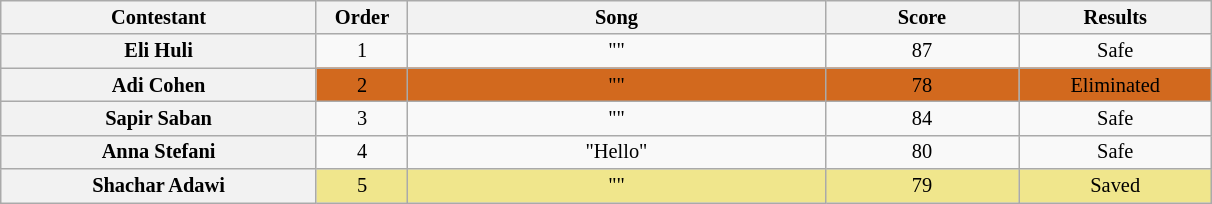<table class="wikitable" style="text-align:center; font-size:85%">
<tr>
<th style="width:15em" scope="col">Contestant</th>
<th style="width:4em" scope="col">Order</th>
<th style="width:20em" scope="col">Song</th>
<th style="width:9em" scope="col">Score</th>
<th style="width:9em" scope="col">Results</th>
</tr>
<tr>
<th scope="row">Eli Huli</th>
<td>1</td>
<td>""</td>
<td>87</td>
<td>Safe</td>
</tr>
<tr>
<th scope="row">Adi Cohen</th>
<td style="background:#D2691E;">2</td>
<td style="background:#D2691E;">""</td>
<td style="background:#D2691E;">78</td>
<td style="background:#D2691E;">Eliminated</td>
</tr>
<tr>
<th scope="row">Sapir Saban</th>
<td>3</td>
<td>""</td>
<td>84</td>
<td>Safe</td>
</tr>
<tr>
<th scope="row">Anna Stefani</th>
<td>4</td>
<td>"Hello"</td>
<td>80</td>
<td>Safe</td>
</tr>
<tr>
<th scope="row">Shachar Adawi</th>
<td style="background:#F0E68C">5</td>
<td style="background:#F0E68C">""</td>
<td style="background:#F0E68C">79</td>
<td style="background:#F0E68C">Saved</td>
</tr>
</table>
